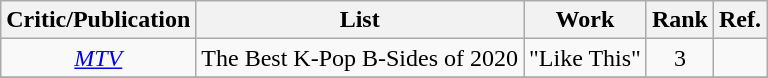<table class="sortable wikitable" style="text-align:center">
<tr>
<th>Critic/Publication</th>
<th>List</th>
<th>Work</th>
<th>Rank</th>
<th class="unsortable">Ref.</th>
</tr>
<tr>
<td><em><a href='#'>MTV</a></em></td>
<td>The Best K-Pop B-Sides of 2020</td>
<td>"Like This"</td>
<td>3</td>
<td></td>
</tr>
<tr>
</tr>
</table>
